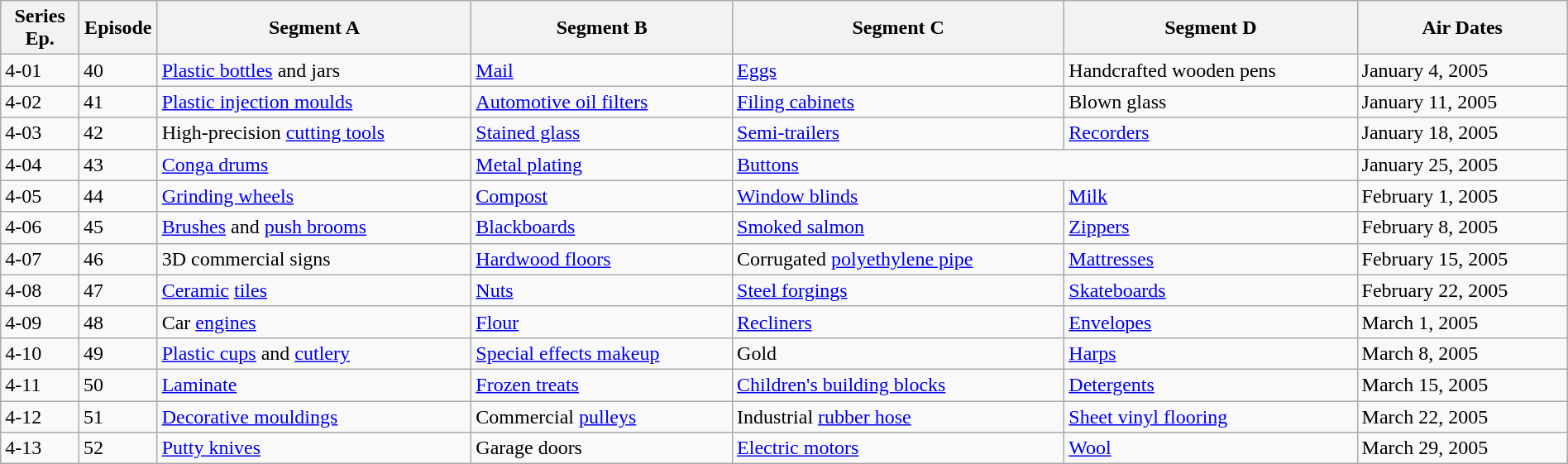<table class="wikitable" style="width:100%;">
<tr>
<th style="width:5%;">Series Ep.</th>
<th style="width:5%;">Episode</th>
<th>Segment A</th>
<th>Segment B</th>
<th>Segment C</th>
<th>Segment D</th>
<th>Air Dates</th>
</tr>
<tr>
<td>4-01</td>
<td>40</td>
<td><a href='#'>Plastic bottles</a> and jars</td>
<td><a href='#'>Mail</a></td>
<td><a href='#'>Eggs</a></td>
<td>Handcrafted wooden pens</td>
<td>January 4, 2005</td>
</tr>
<tr>
<td>4-02</td>
<td>41</td>
<td><a href='#'>Plastic injection moulds</a></td>
<td><a href='#'>Automotive oil filters</a></td>
<td><a href='#'>Filing cabinets</a></td>
<td>Blown glass</td>
<td>January 11, 2005</td>
</tr>
<tr>
<td>4-03</td>
<td>42</td>
<td>High-precision <a href='#'>cutting tools</a></td>
<td><a href='#'>Stained glass</a></td>
<td><a href='#'>Semi-trailers</a></td>
<td><a href='#'>Recorders</a></td>
<td>January 18, 2005</td>
</tr>
<tr>
<td>4-04</td>
<td>43</td>
<td><a href='#'>Conga drums</a></td>
<td><a href='#'>Metal plating</a></td>
<td colspan="2"><a href='#'>Buttons</a></td>
<td>January 25, 2005</td>
</tr>
<tr>
<td>4-05</td>
<td>44</td>
<td><a href='#'>Grinding wheels</a></td>
<td><a href='#'>Compost</a></td>
<td><a href='#'>Window blinds</a></td>
<td><a href='#'>Milk</a></td>
<td>February 1, 2005</td>
</tr>
<tr>
<td>4-06</td>
<td>45</td>
<td><a href='#'>Brushes</a> and <a href='#'>push brooms</a></td>
<td><a href='#'>Blackboards</a></td>
<td><a href='#'>Smoked salmon</a></td>
<td><a href='#'>Zippers</a></td>
<td>February 8, 2005</td>
</tr>
<tr>
<td>4-07</td>
<td>46</td>
<td>3D commercial signs</td>
<td><a href='#'>Hardwood floors</a></td>
<td>Corrugated <a href='#'>polyethylene pipe</a></td>
<td><a href='#'>Mattresses</a></td>
<td>February 15, 2005</td>
</tr>
<tr>
<td>4-08</td>
<td>47</td>
<td><a href='#'>Ceramic</a> <a href='#'>tiles</a></td>
<td><a href='#'>Nuts</a></td>
<td><a href='#'>Steel forgings</a></td>
<td><a href='#'>Skateboards</a></td>
<td>February 22, 2005</td>
</tr>
<tr>
<td>4-09</td>
<td>48</td>
<td>Car <a href='#'>engines</a></td>
<td><a href='#'>Flour</a></td>
<td><a href='#'>Recliners</a></td>
<td><a href='#'>Envelopes</a></td>
<td>March 1, 2005</td>
</tr>
<tr>
<td>4-10</td>
<td>49</td>
<td><a href='#'>Plastic cups</a> and <a href='#'>cutlery</a></td>
<td><a href='#'>Special effects makeup</a></td>
<td>Gold</td>
<td><a href='#'>Harps</a></td>
<td>March 8, 2005</td>
</tr>
<tr>
<td>4-11</td>
<td>50</td>
<td><a href='#'>Laminate</a></td>
<td><a href='#'>Frozen treats</a></td>
<td><a href='#'>Children's building blocks</a></td>
<td><a href='#'>Detergents</a></td>
<td>March 15, 2005</td>
</tr>
<tr>
<td>4-12</td>
<td>51</td>
<td><a href='#'>Decorative mouldings</a></td>
<td>Commercial <a href='#'>pulleys</a></td>
<td>Industrial <a href='#'>rubber hose</a></td>
<td><a href='#'>Sheet vinyl flooring</a></td>
<td>March 22, 2005</td>
</tr>
<tr>
<td>4-13</td>
<td>52</td>
<td><a href='#'>Putty knives</a></td>
<td>Garage doors</td>
<td><a href='#'>Electric motors</a></td>
<td><a href='#'>Wool</a></td>
<td>March 29, 2005</td>
</tr>
</table>
